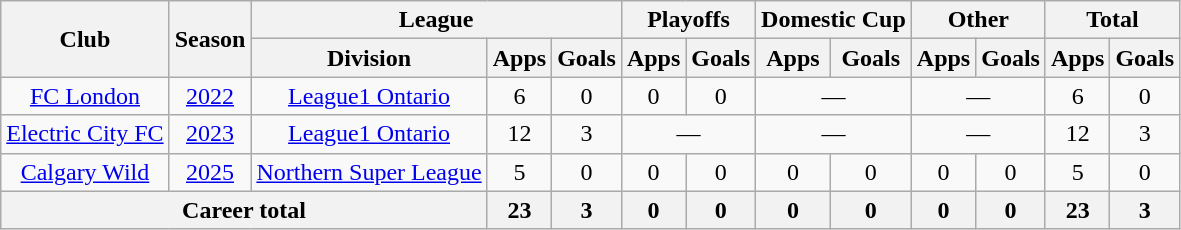<table class="wikitable" style="text-align: center;">
<tr>
<th rowspan="2">Club</th>
<th rowspan="2">Season</th>
<th colspan="3">League</th>
<th colspan="2">Playoffs</th>
<th colspan="2">Domestic Cup</th>
<th colspan="2">Other</th>
<th colspan="2">Total</th>
</tr>
<tr>
<th>Division</th>
<th>Apps</th>
<th>Goals</th>
<th>Apps</th>
<th>Goals</th>
<th>Apps</th>
<th>Goals</th>
<th>Apps</th>
<th>Goals</th>
<th>Apps</th>
<th>Goals</th>
</tr>
<tr>
<td><a href='#'>FC London</a></td>
<td><a href='#'>2022</a></td>
<td><a href='#'>League1 Ontario</a></td>
<td>6</td>
<td>0</td>
<td>0</td>
<td>0</td>
<td colspan="2">—</td>
<td colspan="2">—</td>
<td>6</td>
<td>0</td>
</tr>
<tr>
<td><a href='#'>Electric City FC</a></td>
<td><a href='#'>2023</a></td>
<td><a href='#'>League1 Ontario</a></td>
<td>12</td>
<td>3</td>
<td colspan="2">—</td>
<td colspan="2">—</td>
<td colspan="2">—</td>
<td>12</td>
<td>3</td>
</tr>
<tr>
<td><a href='#'>Calgary Wild</a></td>
<td><a href='#'>2025</a></td>
<td><a href='#'>Northern Super League</a></td>
<td>5</td>
<td>0</td>
<td>0</td>
<td>0</td>
<td>0</td>
<td>0</td>
<td>0</td>
<td>0</td>
<td>5</td>
<td>0</td>
</tr>
<tr>
<th colspan="3">Career total</th>
<th>23</th>
<th>3</th>
<th>0</th>
<th>0</th>
<th>0</th>
<th>0</th>
<th>0</th>
<th>0</th>
<th>23</th>
<th>3</th>
</tr>
</table>
